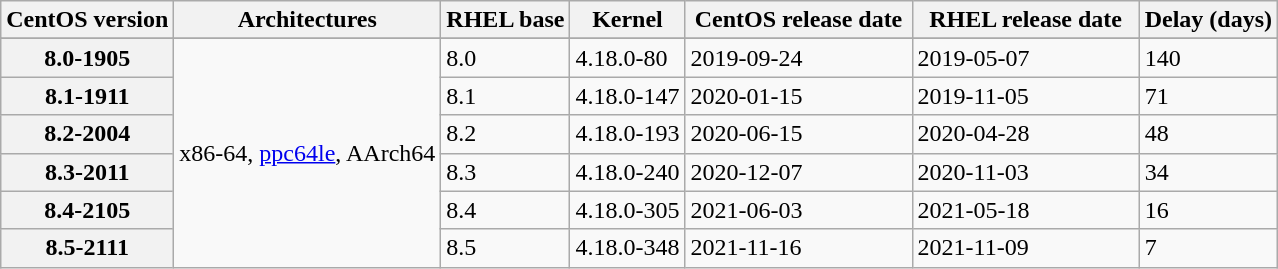<table class="wikitable collapsible collapsed sortable">
<tr>
<th scope="col">CentOS version</th>
<th scope="col">Architectures</th>
<th scope="col">RHEL base</th>
<th scope="col">Kernel</th>
<th scope="col" style="min-width: 9em;">CentOS release date</th>
<th scope="col" style="min-width: 9em;">RHEL release date</th>
<th scope="col">Delay (days)</th>
</tr>
<tr>
</tr>
<tr>
<th scope="row">8.0-1905</th>
<td rowspan="6">x86-64, <a href='#'>ppc64le</a>, AArch64</td>
<td>8.0</td>
<td>4.18.0-80</td>
<td>2019-09-24</td>
<td>2019-05-07</td>
<td>140</td>
</tr>
<tr>
<th scope="row">8.1-1911</th>
<td>8.1</td>
<td>4.18.0-147</td>
<td>2020-01-15</td>
<td>2019-11-05</td>
<td>71</td>
</tr>
<tr>
<th scope="row">8.2-2004</th>
<td>8.2</td>
<td>4.18.0-193</td>
<td>2020-06-15</td>
<td>2020-04-28</td>
<td>48</td>
</tr>
<tr>
<th scope="row">8.3-2011</th>
<td>8.3</td>
<td>4.18.0-240</td>
<td>2020-12-07</td>
<td>2020-11-03</td>
<td>34</td>
</tr>
<tr>
<th scope="row">8.4-2105</th>
<td>8.4</td>
<td>4.18.0-305</td>
<td>2021-06-03</td>
<td>2021-05-18</td>
<td>16</td>
</tr>
<tr>
<th scope="row">8.5-2111</th>
<td>8.5</td>
<td>4.18.0-348</td>
<td>2021-11-16</td>
<td>2021-11-09</td>
<td>7</td>
</tr>
</table>
